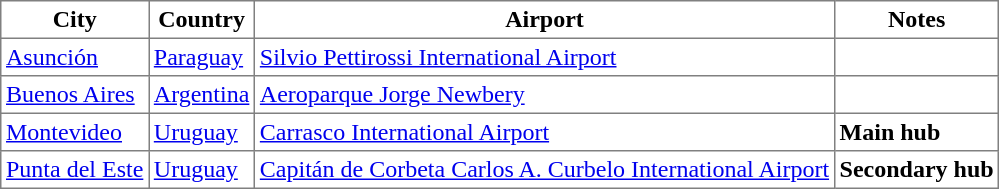<table class="toccolours sortable" border="1" cellpadding="3" style="border-collapse:collapse;text-align:top">
<tr>
<th>City</th>
<th>Country</th>
<th>Airport</th>
<th>Notes</th>
</tr>
<tr>
<td><a href='#'>Asunción</a></td>
<td><a href='#'>Paraguay</a></td>
<td><a href='#'>Silvio Pettirossi International Airport</a></td>
<td></td>
</tr>
<tr>
<td><a href='#'>Buenos Aires</a></td>
<td><a href='#'>Argentina</a></td>
<td><a href='#'>Aeroparque Jorge Newbery</a></td>
<td></td>
</tr>
<tr>
<td><a href='#'>Montevideo</a></td>
<td><a href='#'>Uruguay</a></td>
<td><a href='#'>Carrasco International Airport</a></td>
<td><strong>Main hub</strong></td>
</tr>
<tr>
<td><a href='#'>Punta del Este</a></td>
<td><a href='#'>Uruguay</a></td>
<td><a href='#'>Capitán de Corbeta Carlos A. Curbelo International Airport</a></td>
<td><strong>Secondary hub</strong></td>
</tr>
</table>
